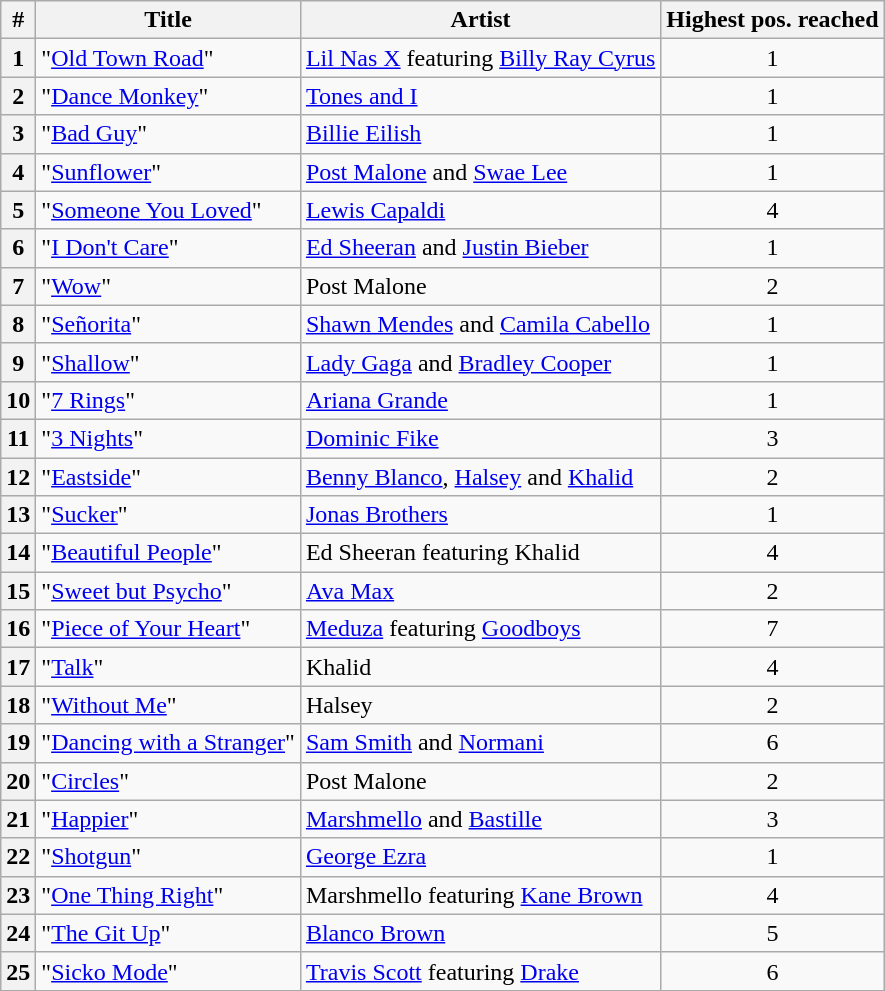<table class="wikitable sortable">
<tr>
<th scope="col">#</th>
<th scope="col">Title</th>
<th scope="col">Artist</th>
<th scope="col">Highest pos. reached</th>
</tr>
<tr>
<th scope="row">1</th>
<td>"<a href='#'>Old Town Road</a>"</td>
<td><a href='#'>Lil Nas X</a> featuring <a href='#'>Billy Ray Cyrus</a></td>
<td style="text-align:center;">1</td>
</tr>
<tr>
<th scope="row">2</th>
<td>"<a href='#'>Dance Monkey</a>"</td>
<td><a href='#'>Tones and I</a></td>
<td style="text-align:center;">1</td>
</tr>
<tr>
<th scope="row">3</th>
<td>"<a href='#'>Bad Guy</a>"</td>
<td><a href='#'>Billie Eilish</a></td>
<td style="text-align:center;">1</td>
</tr>
<tr>
<th scope="row">4</th>
<td>"<a href='#'>Sunflower</a>"</td>
<td><a href='#'>Post Malone</a> and <a href='#'>Swae Lee</a></td>
<td style="text-align:center;">1</td>
</tr>
<tr>
<th scope="row">5</th>
<td>"<a href='#'>Someone You Loved</a>"</td>
<td><a href='#'>Lewis Capaldi</a></td>
<td style="text-align:center;">4</td>
</tr>
<tr>
<th scope="row">6</th>
<td>"<a href='#'>I Don't Care</a>"</td>
<td><a href='#'>Ed Sheeran</a> and <a href='#'>Justin Bieber</a></td>
<td style="text-align:center;">1</td>
</tr>
<tr>
<th scope="row">7</th>
<td>"<a href='#'>Wow</a>"</td>
<td>Post Malone</td>
<td style="text-align:center;">2</td>
</tr>
<tr>
<th scope="row">8</th>
<td>"<a href='#'>Señorita</a>"</td>
<td><a href='#'>Shawn Mendes</a> and <a href='#'>Camila Cabello</a></td>
<td style="text-align:center;">1</td>
</tr>
<tr>
<th scope="row">9</th>
<td>"<a href='#'>Shallow</a>"</td>
<td><a href='#'>Lady Gaga</a> and <a href='#'>Bradley Cooper</a></td>
<td style="text-align:center;">1</td>
</tr>
<tr>
<th scope="row">10</th>
<td>"<a href='#'>7 Rings</a>"</td>
<td><a href='#'>Ariana Grande</a></td>
<td style="text-align:center;">1</td>
</tr>
<tr>
<th scope="row">11</th>
<td>"<a href='#'>3 Nights</a>"</td>
<td><a href='#'>Dominic Fike</a></td>
<td style="text-align:center;">3</td>
</tr>
<tr>
<th scope="row">12</th>
<td>"<a href='#'>Eastside</a>"</td>
<td><a href='#'>Benny Blanco</a>, <a href='#'>Halsey</a> and <a href='#'>Khalid</a></td>
<td style="text-align:center;">2</td>
</tr>
<tr>
<th scope="row">13</th>
<td>"<a href='#'>Sucker</a>"</td>
<td><a href='#'>Jonas Brothers</a></td>
<td style="text-align:center;">1</td>
</tr>
<tr>
<th scope="row">14</th>
<td>"<a href='#'>Beautiful People</a>"</td>
<td>Ed Sheeran featuring Khalid</td>
<td style="text-align:center;">4</td>
</tr>
<tr>
<th scope="row">15</th>
<td>"<a href='#'>Sweet but Psycho</a>"</td>
<td><a href='#'>Ava Max</a></td>
<td style="text-align:center;">2</td>
</tr>
<tr>
<th scope="row">16</th>
<td>"<a href='#'>Piece of Your Heart</a>"</td>
<td><a href='#'>Meduza</a> featuring <a href='#'>Goodboys</a></td>
<td style="text-align:center;">7</td>
</tr>
<tr>
<th scope="row">17</th>
<td>"<a href='#'>Talk</a>"</td>
<td>Khalid</td>
<td style="text-align:center;">4</td>
</tr>
<tr>
<th scope="row">18</th>
<td>"<a href='#'>Without Me</a>"</td>
<td>Halsey</td>
<td style="text-align:center;">2</td>
</tr>
<tr>
<th scope="row">19</th>
<td>"<a href='#'>Dancing with a Stranger</a>"</td>
<td><a href='#'>Sam Smith</a> and <a href='#'>Normani</a></td>
<td style="text-align:center;">6</td>
</tr>
<tr>
<th scope="row">20</th>
<td>"<a href='#'>Circles</a>"</td>
<td>Post Malone</td>
<td style="text-align:center;">2</td>
</tr>
<tr>
<th scope="row">21</th>
<td>"<a href='#'>Happier</a>"</td>
<td><a href='#'>Marshmello</a> and <a href='#'>Bastille</a></td>
<td style="text-align:center;">3</td>
</tr>
<tr>
<th scope="row">22</th>
<td>"<a href='#'>Shotgun</a>"</td>
<td><a href='#'>George Ezra</a></td>
<td style="text-align:center;">1</td>
</tr>
<tr>
<th scope="row">23</th>
<td>"<a href='#'>One Thing Right</a>"</td>
<td>Marshmello featuring <a href='#'>Kane Brown</a></td>
<td style="text-align:center;">4</td>
</tr>
<tr>
<th scope="row">24</th>
<td>"<a href='#'>The Git Up</a>"</td>
<td><a href='#'>Blanco Brown</a></td>
<td style="text-align:center;">5</td>
</tr>
<tr>
<th scope="row">25</th>
<td>"<a href='#'>Sicko Mode</a>"</td>
<td><a href='#'>Travis Scott</a> featuring <a href='#'>Drake</a></td>
<td style="text-align:center;">6</td>
</tr>
</table>
